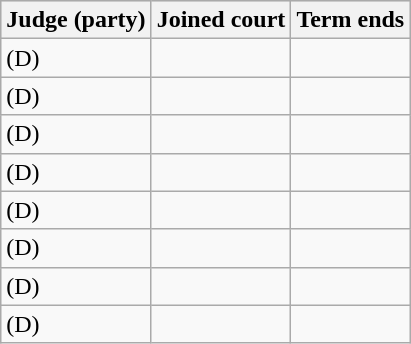<table class="wikitable" style="border-collapse:collapse;" style="text-align: center">
<tr bgcolor=#dedede>
<th>Judge (party)</th>
<th>Joined court</th>
<th>Term ends</th>
</tr>
<tr>
<td> (D)</td>
<td></td>
<td></td>
</tr>
<tr>
<td> (D)</td>
<td></td>
<td></td>
</tr>
<tr>
<td> (D)</td>
<td></td>
<td></td>
</tr>
<tr>
<td> (D)</td>
<td></td>
<td></td>
</tr>
<tr>
<td> (D)</td>
<td></td>
<td></td>
</tr>
<tr>
<td> (D)</td>
<td></td>
<td></td>
</tr>
<tr>
<td> (D)</td>
<td></td>
<td></td>
</tr>
<tr>
<td> (D)</td>
<td></td>
<td></td>
</tr>
</table>
